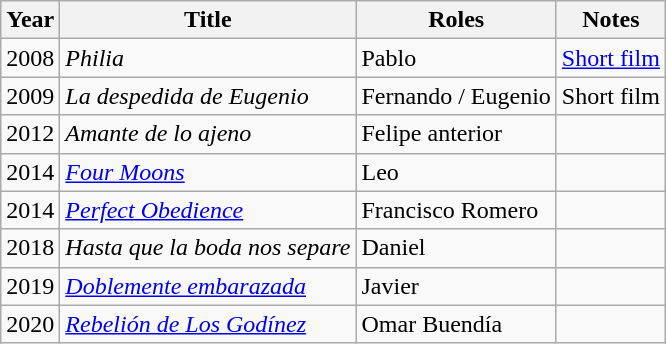<table class="wikitable sortable">
<tr>
<th>Year</th>
<th>Title</th>
<th>Roles</th>
<th>Notes</th>
</tr>
<tr>
<td>2008</td>
<td><em>Philia</em></td>
<td>Pablo</td>
<td><a href='#'>Short film</a></td>
</tr>
<tr>
<td>2009</td>
<td><em>La despedida de Eugenio</em></td>
<td>Fernando / Eugenio</td>
<td>Short film</td>
</tr>
<tr>
<td>2012</td>
<td><em>Amante de lo ajeno</em></td>
<td>Felipe anterior</td>
<td></td>
</tr>
<tr>
<td>2014</td>
<td><em><a href='#'>Four Moons</a></em></td>
<td>Leo</td>
<td></td>
</tr>
<tr>
<td>2014</td>
<td><em><a href='#'>Perfect Obedience</a></em></td>
<td>Francisco Romero</td>
<td></td>
</tr>
<tr>
<td>2018</td>
<td><em>Hasta que la boda nos separe</em></td>
<td>Daniel</td>
<td></td>
</tr>
<tr>
<td>2019</td>
<td><em><a href='#'>Doblemente embarazada</a></em></td>
<td>Javier</td>
<td></td>
</tr>
<tr>
<td>2020</td>
<td><em><a href='#'>Rebelión de Los Godínez</a></em></td>
<td>Omar Buendía</td>
<td></td>
</tr>
</table>
